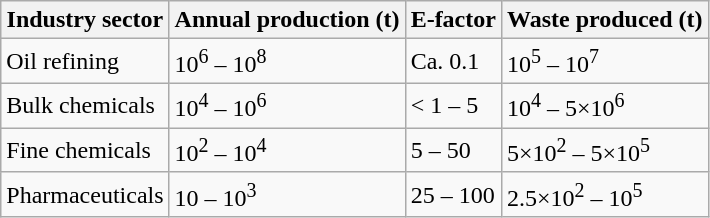<table class="wikitable">
<tr>
<th>Industry sector</th>
<th>Annual production (t)</th>
<th>E-factor</th>
<th>Waste produced (t)</th>
</tr>
<tr>
<td>Oil refining</td>
<td>10<sup>6</sup> – 10<sup>8</sup></td>
<td>Ca. 0.1</td>
<td>10<sup>5</sup> – 10<sup>7</sup></td>
</tr>
<tr>
<td>Bulk chemicals</td>
<td>10<sup>4</sup> – 10<sup>6</sup></td>
<td>< 1 – 5</td>
<td>10<sup>4</sup> – 5×10<sup>6</sup></td>
</tr>
<tr>
<td>Fine chemicals</td>
<td>10<sup>2</sup> – 10<sup>4</sup></td>
<td>5 – 50</td>
<td>5×10<sup>2</sup> – 5×10<sup>5</sup></td>
</tr>
<tr>
<td>Pharmaceuticals</td>
<td>10 – 10<sup>3</sup></td>
<td>25 – 100</td>
<td>2.5×10<sup>2</sup> – 10<sup>5</sup></td>
</tr>
</table>
